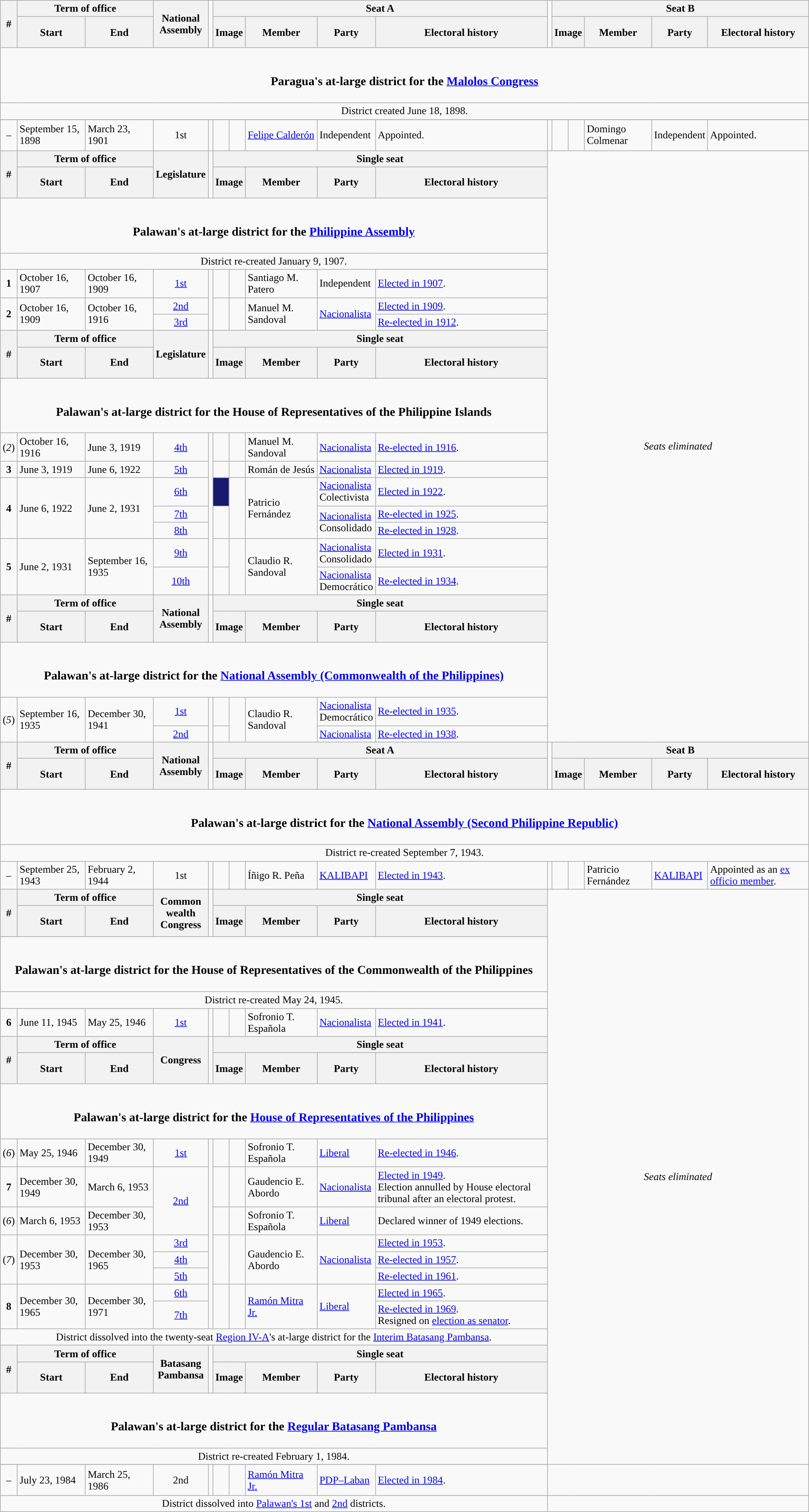<table class=wikitable>
<tr>
<th rowspan=2>#</th>
<th colspan=2>Term of office</th>
<th rowspan=2>National<br>Assembly</th>
<td rowspan=2></td>
<th colspan=5>Seat A</th>
<td rowspan=2></td>
<th colspan=5>Seat B</th>
</tr>
<tr style="height:3em">
<th>Start</th>
<th>End</th>
<th colspan="2" style="text-align:center;">Image</th>
<th>Member</th>
<th>Party</th>
<th>Electoral history</th>
<th colspan="2" style="text-align:center;">Image</th>
<th>Member</th>
<th>Party</th>
<th>Electoral history</th>
</tr>
<tr>
<td colspan="16" style="text-align:center;"><br><h3>Paragua's at-large district for the <a href='#'>Malolos Congress</a></h3></td>
</tr>
<tr>
<td colspan="16" style="text-align:center;">District created June 18, 1898.</td>
</tr>
<tr>
</tr>
<tr style="height:3em">
<td style="text-align:center;">–</td>
<td>September 15, 1898</td>
<td>March 23, 1901</td>
<td style="text-align:center;">1st</td>
<td></td>
<td style="color:inherit;background:"></td>
<td></td>
<td><a href='#'>Felipe Calderón</a></td>
<td>Independent</td>
<td>Appointed.</td>
<td></td>
<td style="color:inherit;background:"></td>
<td></td>
<td>Domingo Colmenar</td>
<td>Independent</td>
<td>Appointed.</td>
</tr>
<tr>
<th rowspan=2>#</th>
<th colspan=2>Term of office</th>
<th rowspan=2>Legislature</th>
<td rowspan=2></td>
<th colspan=5>Single seat</th>
<td rowspan=22 colspan=6 style="text-align:center;"><em>Seats eliminated</em></td>
</tr>
<tr style="height:3em">
<th>Start</th>
<th>End</th>
<th colspan="2" style="text-align:center;">Image</th>
<th>Member</th>
<th>Party</th>
<th>Electoral history</th>
</tr>
<tr>
<td colspan="10" style="text-align:center;"><br><h3>Palawan's at-large district for the <a href='#'>Philippine Assembly</a></h3></td>
</tr>
<tr>
<td colspan="10" style="text-align:center;">District re-created January 9, 1907.</td>
</tr>
<tr>
<td style="text-align:center;"><strong>1</strong></td>
<td>October 16, 1907</td>
<td>October 16, 1909</td>
<td style="text-align:center;"><a href='#'>1st</a></td>
<td rowspan="3"></td>
<td style="color:inherit;background:"></td>
<td></td>
<td>Santiago M. Patero</td>
<td>Independent</td>
<td><a href='#'>Elected in 1907</a>.</td>
</tr>
<tr>
<td rowspan="2" style="text-align:center;"><strong>2</strong></td>
<td rowspan="2">October 16, 1909</td>
<td rowspan="2">October 16, 1916</td>
<td style="text-align:center;"><a href='#'>2nd</a></td>
<td rowspan="2" style="color:inherit;background:"></td>
<td rowspan="2"></td>
<td rowspan="2">Manuel M. Sandoval</td>
<td rowspan="2"><a href='#'>Nacionalista</a></td>
<td><a href='#'>Elected in 1909</a>.</td>
</tr>
<tr>
<td style="text-align:center;"><a href='#'>3rd</a></td>
<td><a href='#'>Re-elected in 1912</a>.</td>
</tr>
<tr>
<th rowspan=2>#</th>
<th colspan=2>Term of office</th>
<th rowspan=2>Legislature</th>
<td rowspan=2></td>
<th colspan=5>Single seat</th>
</tr>
<tr style="height:3em">
<th>Start</th>
<th>End</th>
<th colspan="2" style="text-align:center;">Image</th>
<th>Member</th>
<th>Party</th>
<th>Electoral history</th>
</tr>
<tr>
<td colspan="10" style="text-align:center;"><br><h3>Palawan's at-large district for the House of Representatives of the Philippine Islands</h3></td>
</tr>
<tr>
<td style="text-align:center;">(<em>2</em>)</td>
<td>October 16, 1916</td>
<td>June 3, 1919</td>
<td style="text-align:center;"><a href='#'>4th</a></td>
<td rowspan=7></td>
<td style="color:inherit;background:"></td>
<td></td>
<td>Manuel M. Sandoval</td>
<td><a href='#'>Nacionalista</a></td>
<td><a href='#'>Re-elected in 1916</a>.</td>
</tr>
<tr>
<td style="text-align:center;"><strong>3</strong></td>
<td>June 3, 1919</td>
<td>June 6, 1922</td>
<td style="text-align:center;"><a href='#'>5th</a></td>
<td style="color:inherit;background:"></td>
<td></td>
<td>Román de Jesús</td>
<td><a href='#'>Nacionalista</a></td>
<td><a href='#'>Elected in 1919</a>.</td>
</tr>
<tr>
<td rowspan="3" style="text-align:center;"><strong>4</strong></td>
<td rowspan="3">June 6, 1922</td>
<td rowspan="3">June 2, 1931</td>
<td style="text-align:center;"><a href='#'>6th</a></td>
<td style="background-color:#191970"></td>
<td rowspan="3"></td>
<td rowspan="3">Patricio Fernández</td>
<td><a href='#'>Nacionalista</a><br>Colectivista</td>
<td><a href='#'>Elected in 1922</a>.</td>
</tr>
<tr>
<td style="text-align:center;"><a href='#'>7th</a></td>
<td rowspan="2" style="color:inherit;background:"></td>
<td rowspan="2"><a href='#'>Nacionalista</a><br>Consolidado</td>
<td><a href='#'>Re-elected in 1925</a>.</td>
</tr>
<tr>
<td style="text-align:center;"><a href='#'>8th</a></td>
<td><a href='#'>Re-elected in 1928</a>.</td>
</tr>
<tr>
<td rowspan="2" style="text-align:center;"><strong>5</strong></td>
<td rowspan="2">June 2, 1931</td>
<td rowspan="2">September 16, 1935</td>
<td style="text-align:center;"><a href='#'>9th</a></td>
<td style="color:inherit;background:"></td>
<td rowspan="2"></td>
<td rowspan="2">Claudio R. Sandoval</td>
<td><a href='#'>Nacionalista</a><br>Consolidado</td>
<td><a href='#'>Elected in 1931</a>.</td>
</tr>
<tr>
<td style="text-align:center;"><a href='#'>10th</a></td>
<td style="color:inherit;background:"></td>
<td><a href='#'>Nacionalista</a><br>Democrático</td>
<td><a href='#'>Re-elected in 1934</a>.</td>
</tr>
<tr>
<th rowspan=2>#</th>
<th colspan=2>Term of office</th>
<th rowspan=2>National<br>Assembly</th>
<td rowspan=2></td>
<th colspan=5>Single seat</th>
</tr>
<tr style="height:3em">
<th>Start</th>
<th>End</th>
<th colspan="2" style="text-align:center;">Image</th>
<th>Member</th>
<th>Party</th>
<th>Electoral history</th>
</tr>
<tr>
<td colspan="10" style="text-align:center;"><br><h3>Palawan's at-large district for the <a href='#'>National Assembly (Commonwealth of the Philippines)</a></h3></td>
</tr>
<tr>
<td rowspan="2" style="text-align:center;">(<em>5</em>)</td>
<td rowspan="2">September 16, 1935</td>
<td rowspan="2">December 30, 1941</td>
<td style="text-align:center;"><a href='#'>1st</a></td>
<td rowspan=2></td>
<td style="color:inherit;background:"></td>
<td rowspan="2"></td>
<td rowspan="2">Claudio R. Sandoval</td>
<td><a href='#'>Nacionalista</a><br>Democrático</td>
<td><a href='#'>Re-elected in 1935</a>.</td>
</tr>
<tr>
<td style="text-align:center;"><a href='#'>2nd</a></td>
<td style="color:inherit;background:"></td>
<td><a href='#'>Nacionalista</a></td>
<td><a href='#'>Re-elected in 1938</a>.</td>
</tr>
<tr>
<th rowspan=2>#</th>
<th colspan=2>Term of office</th>
<th rowspan=2>National<br>Assembly</th>
<td rowspan=2></td>
<th colspan=5>Seat A</th>
<td rowspan=2></td>
<th colspan=5>Seat B</th>
</tr>
<tr style="height:3em">
<th>Start</th>
<th>End</th>
<th colspan="2" style="text-align:center;">Image</th>
<th>Member</th>
<th>Party</th>
<th>Electoral history</th>
<th colspan="2" style="text-align:center;">Image</th>
<th>Member</th>
<th>Party</th>
<th>Electoral history</th>
</tr>
<tr>
<td colspan="16" style="text-align:center;"><br><h3>Palawan's at-large district for the <a href='#'>National Assembly (Second Philippine Republic)</a></h3></td>
</tr>
<tr>
<td colspan="16" style="text-align:center;">District re-created September 7, 1943.</td>
</tr>
<tr>
<td style="text-align:center;">–</td>
<td>September 25, 1943</td>
<td>February 2, 1944</td>
<td style="text-align:center;">1st</td>
<td></td>
<td style="color:inherit;background:"></td>
<td></td>
<td>Íñigo R. Peña</td>
<td><a href='#'>KALIBAPI</a></td>
<td><a href='#'>Elected in 1943</a>.</td>
<td></td>
<td style="color:inherit;background:"></td>
<td></td>
<td>Patricio Fernández</td>
<td><a href='#'>KALIBAPI</a></td>
<td>Appointed as an <a href='#'>ex officio member</a>.</td>
</tr>
<tr>
<th rowspan=2>#</th>
<th colspan=2>Term of office</th>
<th rowspan=2>Common<br>wealth<br>Congress</th>
<td rowspan=2></td>
<th colspan=5>Single seat</th>
<td rowspan=22 colspan=6 style="text-align:center;"><em>Seats eliminated</em></td>
</tr>
<tr style="height:3em">
<th>Start</th>
<th>End</th>
<th colspan="2" style="text-align:center;">Image</th>
<th>Member</th>
<th>Party</th>
<th>Electoral history</th>
</tr>
<tr>
<td colspan="10" style="text-align:center;"><br><h3>Palawan's at-large district for the House of Representatives of the Commonwealth of the Philippines</h3></td>
</tr>
<tr>
<td colspan="10" style="text-align:center;">District re-created May 24, 1945.</td>
</tr>
<tr>
<td style="text-align:center;"><strong>6</strong></td>
<td>June 11, 1945</td>
<td>May 25, 1946</td>
<td style="text-align:center;"><a href='#'>1st</a></td>
<td></td>
<td style="color:inherit;background:"></td>
<td></td>
<td>Sofronio T. Española</td>
<td><a href='#'>Nacionalista</a></td>
<td><a href='#'>Elected in 1941</a>.</td>
</tr>
<tr>
<th rowspan=2>#</th>
<th colspan=2>Term of office</th>
<th rowspan=2>Congress</th>
<td rowspan=2></td>
<th colspan=5>Single seat</th>
</tr>
<tr style="height:3em">
<th>Start</th>
<th>End</th>
<th colspan="2" style="text-align:center;">Image</th>
<th>Member</th>
<th>Party</th>
<th>Electoral history</th>
</tr>
<tr>
<td colspan="10" style="text-align:center;"><br><h3>Palawan's at-large district for the <a href='#'>House of Representatives of the Philippines</a></h3></td>
</tr>
<tr>
<td style="text-align:center;">(<em>6</em>)</td>
<td>May 25, 1946</td>
<td>December 30, 1949</td>
<td style="text-align:center;"><a href='#'>1st</a></td>
<td rowspan=8></td>
<td style="color:inherit;background:"></td>
<td></td>
<td>Sofronio T. Española</td>
<td><a href='#'>Liberal</a></td>
<td><a href='#'>Re-elected in 1946</a>.</td>
</tr>
<tr>
<td style="text-align:center;"><strong>7</strong></td>
<td>December 30, 1949</td>
<td>March 6, 1953</td>
<td rowspan="2" style="text-align:center;"><a href='#'>2nd</a></td>
<td style="color:inherit;background:"></td>
<td></td>
<td>Gaudencio E. Abordo</td>
<td><a href='#'>Nacionalista</a></td>
<td><a href='#'>Elected in 1949</a>.<br>Election annulled by House electoral tribunal after an electoral protest.</td>
</tr>
<tr>
<td style="text-align:center;">(<em>6</em>)</td>
<td>March 6, 1953</td>
<td>December 30, 1953</td>
<td style="color:inherit;background:"></td>
<td></td>
<td>Sofronio T. Española</td>
<td><a href='#'>Liberal</a></td>
<td>Declared winner of 1949 elections.</td>
</tr>
<tr>
<td rowspan="3" style="text-align:center;">(<em>7</em>)</td>
<td rowspan="3">December 30, 1953</td>
<td rowspan="3">December 30, 1965</td>
<td style="text-align:center;"><a href='#'>3rd</a></td>
<td rowspan="3" style="color:inherit;background:"></td>
<td rowspan="3"></td>
<td rowspan="3">Gaudencio E. Abordo</td>
<td rowspan="3"><a href='#'>Nacionalista</a></td>
<td><a href='#'>Elected in 1953</a>.</td>
</tr>
<tr>
<td style="text-align:center;"><a href='#'>4th</a></td>
<td><a href='#'>Re-elected in 1957</a>.</td>
</tr>
<tr>
<td style="text-align:center;"><a href='#'>5th</a></td>
<td><a href='#'>Re-elected in 1961</a>.</td>
</tr>
<tr>
<td rowspan="2" style="text-align:center;"><strong>8</strong></td>
<td rowspan="2">December 30, 1965</td>
<td rowspan="2">December 30, 1971</td>
<td style="text-align:center;"><a href='#'>6th</a></td>
<td rowspan="2" style="color:inherit;background:"></td>
<td rowspan="2"></td>
<td rowspan="2"><a href='#'>Ramón Mitra Jr.</a></td>
<td rowspan="2"><a href='#'>Liberal</a></td>
<td><a href='#'>Elected in 1965</a>.</td>
</tr>
<tr>
<td style="text-align:center;"><a href='#'>7th</a></td>
<td><a href='#'>Re-elected in 1969</a>.<br>Resigned on <a href='#'>election as senator</a>.</td>
</tr>
<tr>
<td colspan="10" style="text-align:center;">District dissolved into the twenty-seat <a href='#'>Region IV-A</a>'s at-large district for the <a href='#'>Interim Batasang Pambansa</a>.</td>
</tr>
<tr>
<th rowspan=2>#</th>
<th colspan=2>Term of office</th>
<th rowspan=2>Batasang<br>Pambansa</th>
<td rowspan=2></td>
<th colspan=5>Single seat</th>
</tr>
<tr style="height:3em">
<th>Start</th>
<th>End</th>
<th colspan="2" style="text-align:center;">Image</th>
<th>Member</th>
<th>Party</th>
<th>Electoral history</th>
</tr>
<tr>
<td colspan="10" style="text-align:center;"><br><h3>Palawan's at-large district for the <a href='#'>Regular Batasang Pambansa</a></h3></td>
</tr>
<tr>
<td colspan="10" style="text-align:center;">District re-created February 1, 1984.</td>
</tr>
<tr>
</tr>
<tr style="height:3em">
<td style="text-align:center;">–</td>
<td>July 23, 1984</td>
<td>March 25, 1986</td>
<td style="text-align:center;">2nd</td>
<td></td>
<td style="color:inherit;background:"></td>
<td></td>
<td><a href='#'>Ramón Mitra Jr.</a></td>
<td><a href='#'>PDP–Laban</a></td>
<td><a href='#'>Elected in 1984</a>.</td>
</tr>
<tr>
<td colspan="10" style="text-align:center;">District dissolved into <a href='#'>Palawan's 1st</a> and <a href='#'>2nd</a> districts.</td>
<td colspan="6"></td>
</tr>
</table>
